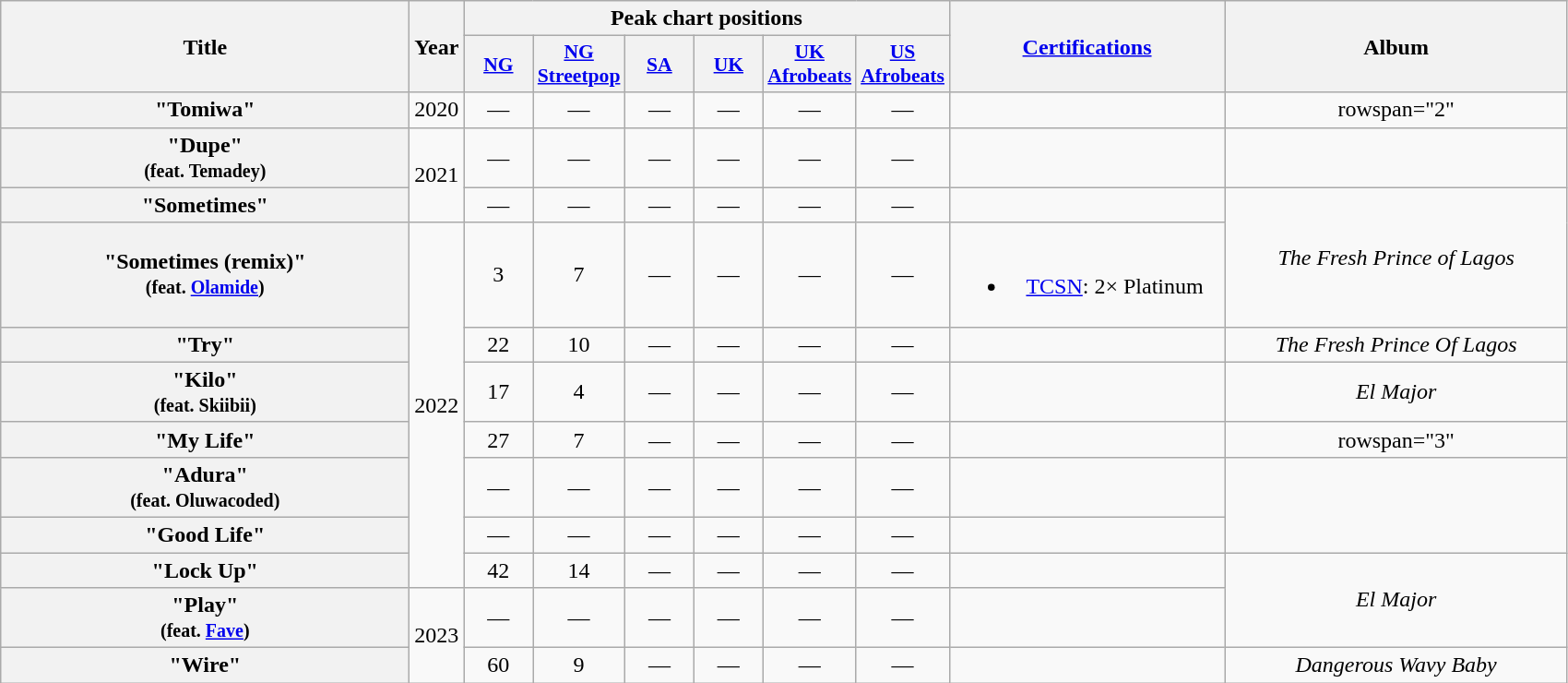<table class="wikitable plainrowheaders" style="text-align:center;">
<tr>
<th scope="col" rowspan="2" style="width:18em;">Title</th>
<th scope="col" rowspan="2" style="width:1em;">Year</th>
<th colspan="6" scope="col">Peak chart positions</th>
<th scope="col" rowspan="2" style="width:12em;"><a href='#'>Certifications</a></th>
<th scope="col" rowspan="2" style="width:15em;">Album</th>
</tr>
<tr>
<th scope="col" style="width:3em;font-size:90%;"><a href='#'>NG</a><br></th>
<th scope="col" style="width:3em;font-size:90%;"><a href='#'>NG<br>Streetpop</a></th>
<th scope="col" style="width:3em;font-size:90%;"><a href='#'>SA</a><br></th>
<th scope="col" style="width:3em;font-size:90%;"><a href='#'>UK</a><br></th>
<th scope="col" style="width:3em;font-size:90%;"><a href='#'>UK<br>Afrobeats</a></th>
<th scope="col" style="width:3em;font-size:90%;"><a href='#'>US<br>Afrobeats</a></th>
</tr>
<tr>
<th scope="row">"Tomiwa"</th>
<td>2020</td>
<td>—</td>
<td>—</td>
<td>—</td>
<td>—</td>
<td>—</td>
<td>—</td>
<td></td>
<td>rowspan="2" <em></em></td>
</tr>
<tr>
<th scope="row">"Dupe"<br> <small>(feat. Temadey)</small></th>
<td rowspan="2">2021</td>
<td>—</td>
<td>—</td>
<td>—</td>
<td>—</td>
<td>—</td>
<td>—</td>
<td></td>
</tr>
<tr>
<th scope="row">"Sometimes"</th>
<td>—</td>
<td>—</td>
<td>—</td>
<td>—</td>
<td>—</td>
<td>—</td>
<td></td>
<td rowspan="2"><em>The Fresh Prince of Lagos</em></td>
</tr>
<tr>
<th scope="row">"Sometimes (remix)"<br> <small>(feat. <a href='#'>Olamide</a>)</small></th>
<td rowspan="7">2022</td>
<td>3</td>
<td>7</td>
<td>—</td>
<td>—</td>
<td>—</td>
<td>—</td>
<td><br><ul><li><a href='#'>TCSN</a>: 2× Platinum</li></ul></td>
</tr>
<tr>
<th scope="row">"Try"</th>
<td>22</td>
<td>10</td>
<td>—</td>
<td>—</td>
<td>—</td>
<td>—</td>
<td></td>
<td><em>The Fresh Prince Of Lagos</em></td>
</tr>
<tr>
<th scope="row">"Kilo"<br><small>(feat. Skiibii)</small></th>
<td>17</td>
<td>4</td>
<td>—</td>
<td>—</td>
<td>—</td>
<td>—</td>
<td></td>
<td><em>El Major</em></td>
</tr>
<tr>
<th scope="row">"My Life"</th>
<td>27</td>
<td>7</td>
<td>—</td>
<td>—</td>
<td>—</td>
<td>—</td>
<td></td>
<td>rowspan="3" <em></em></td>
</tr>
<tr>
<th scope="row">"Adura"<br> <small>(feat. Oluwacoded)</small></th>
<td>—</td>
<td>—</td>
<td>—</td>
<td>—</td>
<td>—</td>
<td>—</td>
<td></td>
</tr>
<tr>
<th scope="row">"Good Life"</th>
<td>—</td>
<td>—</td>
<td>—</td>
<td>—</td>
<td>—</td>
<td>—</td>
<td></td>
</tr>
<tr>
<th scope="row">"Lock Up"</th>
<td>42</td>
<td>14</td>
<td>—</td>
<td>—</td>
<td>—</td>
<td>—</td>
<td></td>
<td rowspan="2"><em>El Major</em></td>
</tr>
<tr>
<th scope="row">"Play"<br> <small>(feat. <a href='#'>Fave</a>)</small></th>
<td rowspan="2">2023</td>
<td>—</td>
<td>—</td>
<td>—</td>
<td>—</td>
<td>—</td>
<td>—</td>
<td></td>
</tr>
<tr>
<th scope="row">"Wire"</th>
<td>60</td>
<td>9</td>
<td>—</td>
<td>—</td>
<td>—</td>
<td>—</td>
<td></td>
<td><em>Dangerous Wavy Baby</em></td>
</tr>
</table>
